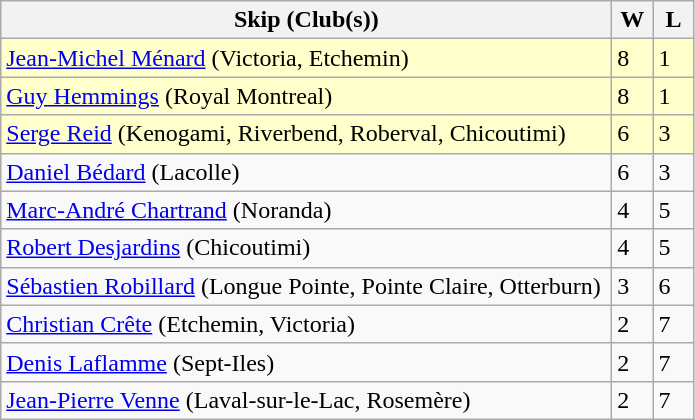<table class="wikitable">
<tr>
<th bgcolor="#efefef" width="400">Skip (Club(s))</th>
<th bgcolor="#efefef" width="20">W</th>
<th bgcolor="#efefef" width="20">L</th>
</tr>
<tr bgcolor="#ffffcc">
<td><a href='#'>Jean-Michel Ménard</a> (Victoria, Etchemin)</td>
<td>8</td>
<td>1</td>
</tr>
<tr bgcolor="#ffffcc">
<td><a href='#'>Guy Hemmings</a> (Royal Montreal)</td>
<td>8</td>
<td>1</td>
</tr>
<tr bgcolor="#ffffcc">
<td><a href='#'>Serge Reid</a> (Kenogami, Riverbend, Roberval, Chicoutimi)</td>
<td>6</td>
<td>3</td>
</tr>
<tr>
<td><a href='#'>Daniel Bédard</a> (Lacolle)</td>
<td>6</td>
<td>3</td>
</tr>
<tr>
<td><a href='#'>Marc-André Chartrand</a> (Noranda)</td>
<td>4</td>
<td>5</td>
</tr>
<tr>
<td><a href='#'>Robert Desjardins</a> (Chicoutimi)</td>
<td>4</td>
<td>5</td>
</tr>
<tr>
<td><a href='#'>Sébastien Robillard</a> (Longue Pointe, Pointe Claire, Otterburn)</td>
<td>3</td>
<td>6</td>
</tr>
<tr>
<td><a href='#'>Christian Crête</a> (Etchemin, Victoria)</td>
<td>2</td>
<td>7</td>
</tr>
<tr>
<td><a href='#'>Denis Laflamme</a> (Sept-Iles)</td>
<td>2</td>
<td>7</td>
</tr>
<tr>
<td><a href='#'>Jean-Pierre Venne</a> (Laval-sur-le-Lac, Rosemère)</td>
<td>2</td>
<td>7</td>
</tr>
</table>
